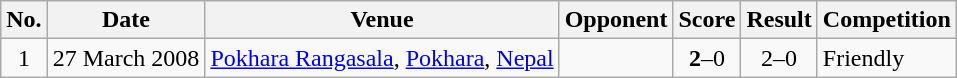<table class="wikitable plainrowheaders sortable">
<tr>
<th scope="col">No.</th>
<th scope="col">Date</th>
<th scope="col">Venue</th>
<th scope="col">Opponent</th>
<th scope="col">Score</th>
<th scope="col">Result</th>
<th scope="col">Competition</th>
</tr>
<tr>
<td align="center">1</td>
<td>27 March 2008</td>
<td><a href='#'>Pokhara Rangasala</a>, <a href='#'>Pokhara</a>, <a href='#'>Nepal</a></td>
<td></td>
<td align="center"><strong>2</strong>–0</td>
<td align="center">2–0</td>
<td>Friendly</td>
</tr>
</table>
